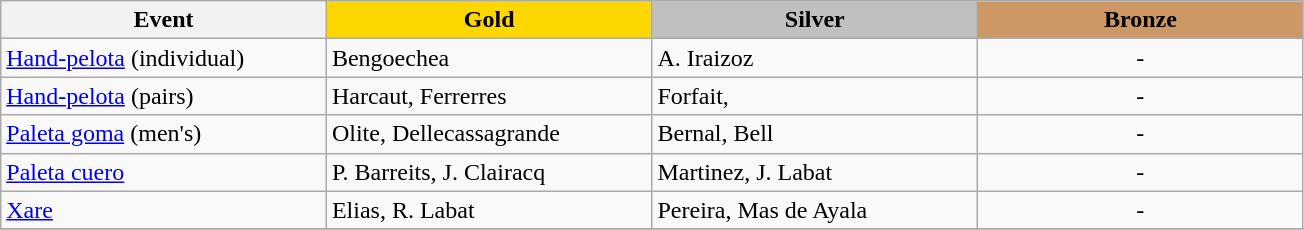<table class="wikitable" style="max-width: 23cm; width: 100%">
<tr>
<th scope="col">Event</th>
<th scope="col" style="background-color:gold; width:25%">Gold</th>
<th scope="col" style="background-color:silver; width:25%; width:25%">Silver</th>
<th scope="col" style="background-color:#cc9966; width:25%">Bronze</th>
</tr>
<tr>
<td><a href='#'>Hand-pelota</a> (individual)</td>
<td> Bengoechea</td>
<td> A. Iraizoz</td>
<td align=center>-</td>
</tr>
<tr>
<td><a href='#'>Hand-pelota</a> (pairs)</td>
<td> Harcaut, Ferrerres</td>
<td> Forfait,</td>
<td align=center>-</td>
</tr>
<tr>
<td><a href='#'>Paleta goma</a> (men's)</td>
<td> Olite, Dellecassagrande</td>
<td> Bernal, Bell</td>
<td align=center>-</td>
</tr>
<tr>
<td><a href='#'>Paleta cuero</a></td>
<td> P. Barreits, J. Clairacq</td>
<td> Martinez, J. Labat</td>
<td align=center>-</td>
</tr>
<tr>
<td><a href='#'>Xare</a></td>
<td> Elias, R. Labat</td>
<td> Pereira, Mas de Ayala</td>
<td align=center>-</td>
</tr>
<tr>
</tr>
</table>
